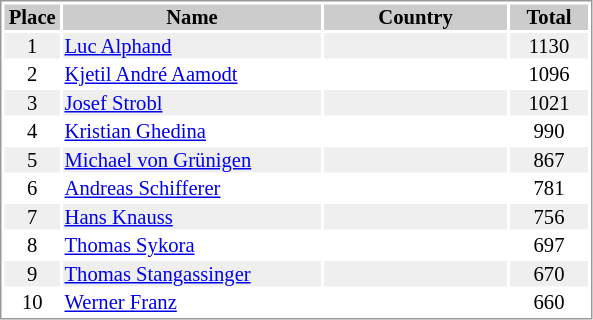<table border="0" style="border: 1px solid #999; background-color:#FFFFFF; text-align:center; font-size:86%; line-height:15px;">
<tr align="center" bgcolor="#CCCCCC">
<th width=35>Place</th>
<th width=170>Name</th>
<th width=120>Country</th>
<th width=50>Total</th>
</tr>
<tr bgcolor="#EFEFEF">
<td>1</td>
<td align="left"><a href='#'>Luc Alphand</a></td>
<td align="left"></td>
<td>1130</td>
</tr>
<tr>
<td>2</td>
<td align="left"><a href='#'>Kjetil André Aamodt</a></td>
<td align="left"></td>
<td>1096</td>
</tr>
<tr bgcolor="#EFEFEF">
<td>3</td>
<td align="left"><a href='#'>Josef Strobl</a></td>
<td align="left"></td>
<td>1021</td>
</tr>
<tr>
<td>4</td>
<td align="left"><a href='#'>Kristian Ghedina</a></td>
<td align="left"></td>
<td>990</td>
</tr>
<tr bgcolor="#EFEFEF">
<td>5</td>
<td align="left"><a href='#'>Michael von Grünigen</a></td>
<td align="left"> </td>
<td>867</td>
</tr>
<tr>
<td>6</td>
<td align="left"><a href='#'>Andreas Schifferer</a></td>
<td align="left"></td>
<td>781</td>
</tr>
<tr bgcolor="#EFEFEF">
<td>7</td>
<td align="left"><a href='#'>Hans Knauss</a></td>
<td align="left"></td>
<td>756</td>
</tr>
<tr>
<td>8</td>
<td align="left"><a href='#'>Thomas Sykora</a></td>
<td align="left"></td>
<td>697</td>
</tr>
<tr bgcolor="#EFEFEF">
<td>9</td>
<td align="left"><a href='#'>Thomas Stangassinger</a></td>
<td align="left"></td>
<td>670</td>
</tr>
<tr>
<td>10</td>
<td align="left"><a href='#'>Werner Franz</a></td>
<td align="left"></td>
<td>660</td>
</tr>
</table>
